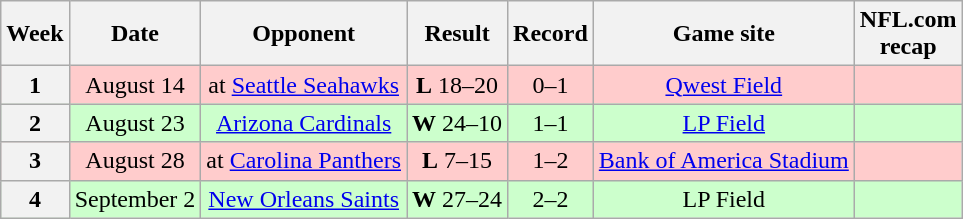<table class="wikitable" align="center">
<tr>
<th>Week</th>
<th>Date</th>
<th>Opponent</th>
<th>Result</th>
<th>Record</th>
<th>Game site</th>
<th>NFL.com<br>recap</th>
</tr>
<tr style="background:#fcc;">
<th>1</th>
<td style="text-align:center;">August 14</td>
<td style="text-align:center;">at <a href='#'>Seattle Seahawks</a></td>
<td style="text-align:center;"><strong>L</strong> 18–20</td>
<td style="text-align:center;">0–1</td>
<td style="text-align:center;"><a href='#'>Qwest Field</a></td>
<td style="text-align:center;"></td>
</tr>
<tr style="background:#cfc;">
<th>2</th>
<td style="text-align:center;">August 23</td>
<td style="text-align:center;"><a href='#'>Arizona Cardinals</a></td>
<td style="text-align:center;"><strong>W</strong> 24–10</td>
<td style="text-align:center;">1–1</td>
<td style="text-align:center;"><a href='#'>LP Field</a></td>
<td style="text-align:center;"></td>
</tr>
<tr style="background:#fcc;">
<th>3</th>
<td style="text-align:center;">August 28</td>
<td style="text-align:center;">at <a href='#'>Carolina Panthers</a></td>
<td style="text-align:center;"><strong>L</strong> 7–15</td>
<td style="text-align:center;">1–2</td>
<td style="text-align:center;"><a href='#'>Bank of America Stadium</a></td>
<td style="text-align:center;"></td>
</tr>
<tr style="background:#cfc;">
<th>4</th>
<td style="text-align:center;">September 2</td>
<td style="text-align:center;"><a href='#'>New Orleans Saints</a></td>
<td style="text-align:center;"><strong>W</strong> 27–24</td>
<td style="text-align:center;">2–2</td>
<td style="text-align:center;">LP Field</td>
<td style="text-align:center;"></td>
</tr>
</table>
